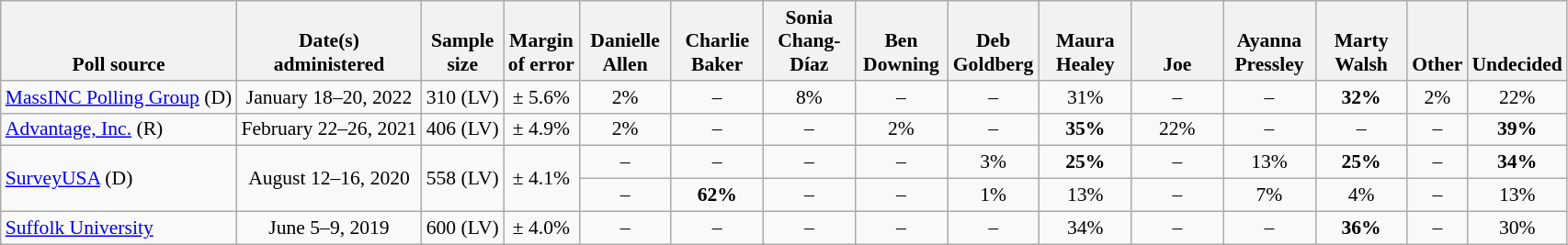<table class="wikitable" style="font-size:90%;text-align:center;">
<tr valign=bottom>
<th>Poll source</th>
<th>Date(s)<br>administered</th>
<th>Sample<br>size</th>
<th>Margin<br>of error</th>
<th style="width:60px;">Danielle<br>Allen</th>
<th style="width:60px;">Charlie<br>Baker</th>
<th style="width:60px;">Sonia<br>Chang-Díaz</th>
<th style="width:60px;">Ben<br>Downing</th>
<th style="width:60px;">Deb<br>Goldberg</th>
<th style="width:60px;">Maura<br>Healey</th>
<th style="width:60px;">Joe<br></th>
<th style="width:60px;">Ayanna<br>Pressley</th>
<th style="width:60px;">Marty<br>Walsh</th>
<th>Other</th>
<th>Undecided</th>
</tr>
<tr>
<td style="text-align:left;"><a href='#'>MassINC Polling Group</a> (D)</td>
<td>January 18–20, 2022</td>
<td>310 (LV)</td>
<td>± 5.6%</td>
<td>2%</td>
<td>–</td>
<td>8%</td>
<td>–</td>
<td>–</td>
<td>31%</td>
<td>–</td>
<td>–</td>
<td><strong>32%</strong></td>
<td>2%</td>
<td>22%</td>
</tr>
<tr>
<td style="text-align:left;"><a href='#'>Advantage, Inc.</a> (R)</td>
<td>February 22–26, 2021</td>
<td>406 (LV)</td>
<td>± 4.9%</td>
<td>2%</td>
<td>–</td>
<td>–</td>
<td>2%</td>
<td>–</td>
<td><strong>35%</strong></td>
<td>22%</td>
<td>–</td>
<td>–</td>
<td>–</td>
<td><strong>39%</strong></td>
</tr>
<tr>
<td style="text-align:left;" rowspan="2"><a href='#'>SurveyUSA</a> (D)</td>
<td rowspan="2">August 12–16, 2020</td>
<td rowspan="2">558 (LV)</td>
<td rowspan="2">± 4.1%</td>
<td>–</td>
<td>–</td>
<td>–</td>
<td>–</td>
<td>3%</td>
<td><strong>25%</strong></td>
<td>–</td>
<td>13%</td>
<td><strong>25%</strong></td>
<td>–</td>
<td><strong>34%</strong></td>
</tr>
<tr>
<td>–</td>
<td><strong>62%</strong></td>
<td>–</td>
<td>–</td>
<td>1%</td>
<td>13%</td>
<td>–</td>
<td>7%</td>
<td>4%</td>
<td>–</td>
<td>13%</td>
</tr>
<tr>
<td style="text-align:left;"><a href='#'>Suffolk University</a></td>
<td>June 5–9, 2019</td>
<td>600 (LV)</td>
<td>± 4.0%</td>
<td>–</td>
<td>–</td>
<td>–</td>
<td>–</td>
<td>–</td>
<td>34%</td>
<td>–</td>
<td>–</td>
<td><strong>36%</strong></td>
<td>–</td>
<td>30%</td>
</tr>
</table>
